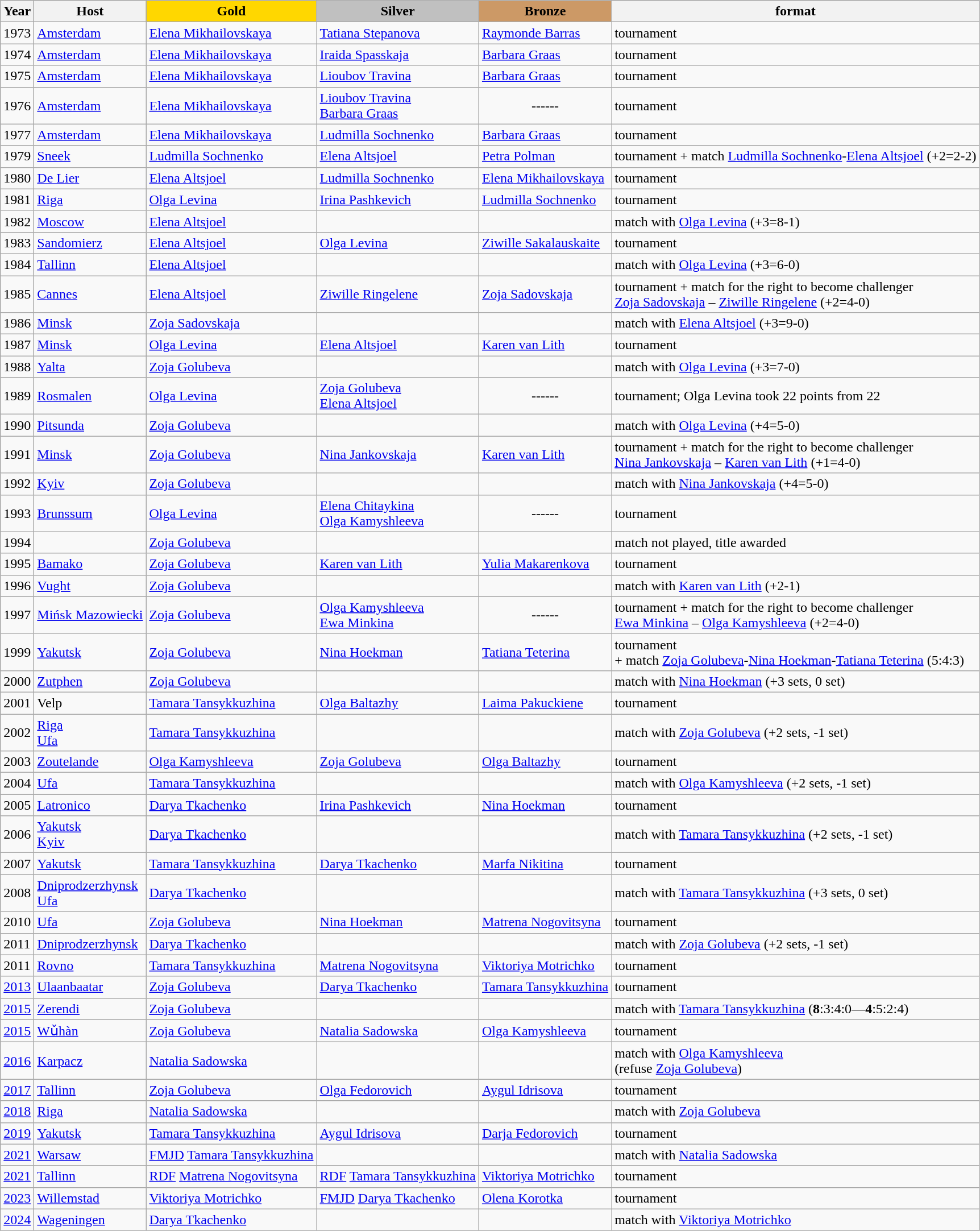<table class="wikitable">
<tr>
<th>Year</th>
<th>Host</th>
<th style="background-color:gold;">Gold</th>
<th style="background-color:silver;">Silver</th>
<th style="background-color:#cc9966;">Bronze</th>
<th>format</th>
</tr>
<tr>
<td>1973</td>
<td> <a href='#'>Amsterdam</a></td>
<td> <a href='#'>Elena Mikhailovskaya</a></td>
<td> <a href='#'>Tatiana Stepanova</a></td>
<td> <a href='#'>Raymonde Barras</a></td>
<td>tournament</td>
</tr>
<tr>
<td>1974</td>
<td> <a href='#'>Amsterdam</a></td>
<td> <a href='#'>Elena Mikhailovskaya</a></td>
<td> <a href='#'>Iraida Spasskaja</a></td>
<td> <a href='#'>Barbara Graas</a></td>
<td>tournament</td>
</tr>
<tr>
<td>1975</td>
<td> <a href='#'>Amsterdam</a></td>
<td> <a href='#'>Elena Mikhailovskaya</a></td>
<td> <a href='#'>Lioubov Travina</a></td>
<td> <a href='#'>Barbara Graas</a></td>
<td>tournament</td>
</tr>
<tr>
<td>1976</td>
<td> <a href='#'>Amsterdam</a></td>
<td> <a href='#'>Elena Mikhailovskaya</a></td>
<td> <a href='#'>Lioubov Travina</a><br> <a href='#'>Barbara Graas</a></td>
<td align="center">------</td>
<td>tournament</td>
</tr>
<tr>
<td>1977</td>
<td> <a href='#'>Amsterdam</a></td>
<td> <a href='#'>Elena Mikhailovskaya</a></td>
<td> <a href='#'>Ludmilla Sochnenko</a></td>
<td> <a href='#'>Barbara Graas</a></td>
<td>tournament</td>
</tr>
<tr>
<td>1979</td>
<td> <a href='#'>Sneek</a></td>
<td> <a href='#'>Ludmilla Sochnenko</a></td>
<td> <a href='#'>Elena Altsjoel</a></td>
<td> <a href='#'>Petra Polman</a></td>
<td>tournament + match <a href='#'>Ludmilla Sochnenko</a>-<a href='#'>Elena Altsjoel</a> (+2=2-2)</td>
</tr>
<tr>
<td>1980</td>
<td> <a href='#'>De Lier</a></td>
<td> <a href='#'>Elena Altsjoel</a></td>
<td> <a href='#'>Ludmilla Sochnenko</a></td>
<td> <a href='#'>Elena Mikhailovskaya</a></td>
<td>tournament</td>
</tr>
<tr>
<td>1981</td>
<td> <a href='#'>Riga</a></td>
<td> <a href='#'>Olga Levina</a></td>
<td> <a href='#'>Irina Pashkevich</a></td>
<td> <a href='#'>Ludmilla Sochnenko</a></td>
<td>tournament</td>
</tr>
<tr>
<td>1982</td>
<td> <a href='#'>Moscow</a></td>
<td> <a href='#'>Elena Altsjoel</a></td>
<td></td>
<td></td>
<td>match with <a href='#'>Olga Levina</a> (+3=8-1)</td>
</tr>
<tr>
<td>1983</td>
<td> <a href='#'>Sandomierz</a></td>
<td> <a href='#'>Elena Altsjoel</a></td>
<td> <a href='#'>Olga Levina</a></td>
<td> <a href='#'>Ziwille Sakalauskaite</a></td>
<td>tournament</td>
</tr>
<tr>
<td>1984</td>
<td> <a href='#'>Tallinn</a></td>
<td> <a href='#'>Elena Altsjoel</a></td>
<td></td>
<td></td>
<td>match with <a href='#'>Olga Levina</a> (+3=6-0)</td>
</tr>
<tr>
<td>1985</td>
<td> <a href='#'>Cannes</a></td>
<td> <a href='#'>Elena Altsjoel</a></td>
<td> <a href='#'>Ziwille Ringelene</a></td>
<td> <a href='#'>Zoja Sadovskaja</a></td>
<td>tournament + match for the right to become challenger<br><a href='#'>Zoja Sadovskaja</a> – <a href='#'>Ziwille Ringelene</a> (+2=4-0)</td>
</tr>
<tr>
<td>1986</td>
<td> <a href='#'>Minsk</a></td>
<td> <a href='#'>Zoja Sadovskaja</a></td>
<td></td>
<td></td>
<td>match with <a href='#'>Elena Altsjoel</a> (+3=9-0)</td>
</tr>
<tr>
<td>1987</td>
<td> <a href='#'>Minsk</a></td>
<td> <a href='#'>Olga Levina</a></td>
<td> <a href='#'>Elena Altsjoel</a></td>
<td> <a href='#'>Karen van Lith</a></td>
<td>tournament</td>
</tr>
<tr>
<td>1988</td>
<td> <a href='#'>Yalta</a></td>
<td> <a href='#'>Zoja Golubeva</a></td>
<td></td>
<td></td>
<td>match with <a href='#'>Olga Levina</a> (+3=7-0)</td>
</tr>
<tr>
<td>1989</td>
<td> <a href='#'>Rosmalen</a></td>
<td> <a href='#'>Olga Levina</a></td>
<td> <a href='#'>Zoja Golubeva</a><br> <a href='#'>Elena Altsjoel</a></td>
<td align="center">------</td>
<td>tournament; Olga Levina took 22 points from 22</td>
</tr>
<tr>
<td>1990</td>
<td> <a href='#'>Pitsunda</a></td>
<td> <a href='#'>Zoja Golubeva</a></td>
<td></td>
<td></td>
<td>match with <a href='#'>Olga Levina</a> (+4=5-0)</td>
</tr>
<tr>
<td>1991</td>
<td> <a href='#'>Minsk</a></td>
<td> <a href='#'>Zoja Golubeva</a></td>
<td> <a href='#'>Nina Jankovskaja</a></td>
<td> <a href='#'>Karen van Lith</a></td>
<td>tournament + match for the right to become challenger<br><a href='#'>Nina Jankovskaja</a> – <a href='#'>Karen van Lith</a> (+1=4-0)</td>
</tr>
<tr>
<td>1992</td>
<td> <a href='#'>Kyiv</a></td>
<td> <a href='#'>Zoja Golubeva</a></td>
<td></td>
<td></td>
<td>match with <a href='#'>Nina Jankovskaja</a> (+4=5-0)</td>
</tr>
<tr>
<td>1993</td>
<td> <a href='#'>Brunssum</a></td>
<td> <a href='#'>Olga Levina</a></td>
<td> <a href='#'>Elena Chitaykina</a><br> <a href='#'>Olga Kamyshleeva</a></td>
<td align="center">------</td>
<td>tournament</td>
</tr>
<tr>
<td>1994</td>
<td></td>
<td> <a href='#'>Zoja Golubeva</a></td>
<td></td>
<td></td>
<td>match not played, title awarded</td>
</tr>
<tr>
<td>1995</td>
<td> <a href='#'>Bamako</a></td>
<td> <a href='#'>Zoja Golubeva</a></td>
<td> <a href='#'>Karen van Lith</a></td>
<td> <a href='#'>Yulia Makarenkova</a></td>
<td>tournament</td>
</tr>
<tr>
<td>1996</td>
<td> <a href='#'>Vught</a></td>
<td> <a href='#'>Zoja Golubeva</a></td>
<td></td>
<td></td>
<td>match with <a href='#'>Karen van Lith</a> (+2-1)</td>
</tr>
<tr>
<td>1997</td>
<td> <a href='#'>Mińsk Mazowiecki</a></td>
<td> <a href='#'>Zoja Golubeva</a></td>
<td> <a href='#'>Olga Kamyshleeva</a><br> <a href='#'>Ewa Minkina</a></td>
<td align="center">------</td>
<td>tournament + match for the right to become challenger<br><a href='#'>Ewa Minkina</a> – <a href='#'>Olga Kamyshleeva</a> (+2=4-0)</td>
</tr>
<tr>
<td>1999</td>
<td> <a href='#'>Yakutsk</a></td>
<td> <a href='#'>Zoja Golubeva</a></td>
<td> <a href='#'>Nina Hoekman</a></td>
<td> <a href='#'>Tatiana Teterina</a></td>
<td>tournament<br>+ match <a href='#'>Zoja Golubeva</a>-<a href='#'>Nina Hoekman</a>-<a href='#'>Tatiana Teterina</a> (5:4:3)</td>
</tr>
<tr>
<td>2000</td>
<td> <a href='#'>Zutphen</a></td>
<td> <a href='#'>Zoja Golubeva</a></td>
<td></td>
<td></td>
<td>match with <a href='#'>Nina Hoekman</a> (+3 sets, 0 set)</td>
</tr>
<tr>
<td>2001</td>
<td> Velp</td>
<td> <a href='#'>Tamara Tansykkuzhina</a></td>
<td> <a href='#'>Olga Baltazhy</a></td>
<td> <a href='#'>Laima Pakuckiene</a></td>
<td>tournament</td>
</tr>
<tr>
<td>2002</td>
<td> <a href='#'>Riga</a><br> <a href='#'>Ufa</a></td>
<td> <a href='#'>Tamara Tansykkuzhina</a></td>
<td></td>
<td></td>
<td>match with <a href='#'>Zoja Golubeva</a> (+2 sets, -1 set)</td>
</tr>
<tr>
<td>2003</td>
<td> <a href='#'>Zoutelande</a></td>
<td> <a href='#'>Olga Kamyshleeva</a></td>
<td> <a href='#'>Zoja Golubeva</a></td>
<td> <a href='#'>Olga Baltazhy</a></td>
<td>tournament</td>
</tr>
<tr>
<td>2004</td>
<td> <a href='#'>Ufa</a></td>
<td> <a href='#'>Tamara Tansykkuzhina</a></td>
<td></td>
<td></td>
<td>match with <a href='#'>Olga Kamyshleeva</a> (+2 sets, -1 set)</td>
</tr>
<tr>
<td>2005</td>
<td> <a href='#'>Latronico</a></td>
<td> <a href='#'>Darya Tkachenko</a></td>
<td> <a href='#'>Irina Pashkevich</a></td>
<td> <a href='#'>Nina Hoekman</a></td>
<td>tournament</td>
</tr>
<tr>
<td>2006</td>
<td> <a href='#'>Yakutsk</a><br> <a href='#'>Kyiv</a></td>
<td> <a href='#'>Darya Tkachenko</a></td>
<td></td>
<td></td>
<td>match with <a href='#'>Tamara Tansykkuzhina</a> (+2 sets, -1 set)</td>
</tr>
<tr>
<td>2007</td>
<td> <a href='#'>Yakutsk</a></td>
<td> <a href='#'>Tamara Tansykkuzhina</a></td>
<td> <a href='#'>Darya Tkachenko</a></td>
<td> <a href='#'>Marfa Nikitina</a></td>
<td>tournament</td>
</tr>
<tr>
<td>2008</td>
<td> <a href='#'>Dniprodzerzhynsk</a><br> <a href='#'>Ufa</a></td>
<td> <a href='#'>Darya Tkachenko</a></td>
<td></td>
<td></td>
<td>match with <a href='#'>Tamara Tansykkuzhina</a> (+3 sets, 0 set)</td>
</tr>
<tr>
<td>2010</td>
<td> <a href='#'>Ufa</a></td>
<td> <a href='#'>Zoja Golubeva</a></td>
<td> <a href='#'>Nina Hoekman</a></td>
<td> <a href='#'>Matrena Nogovitsyna</a></td>
<td>tournament</td>
</tr>
<tr>
<td>2011</td>
<td> <a href='#'>Dniprodzerzhynsk</a></td>
<td> <a href='#'>Darya Tkachenko</a></td>
<td></td>
<td></td>
<td>match with <a href='#'>Zoja Golubeva</a> (+2 sets, -1 set)</td>
</tr>
<tr>
<td>2011</td>
<td> <a href='#'>Rovno</a></td>
<td> <a href='#'>Tamara Tansykkuzhina</a></td>
<td> <a href='#'>Matrena Nogovitsyna</a></td>
<td> <a href='#'>Viktoriya Motrichko</a></td>
<td>tournament</td>
</tr>
<tr>
<td><a href='#'>2013</a></td>
<td> <a href='#'>Ulaanbaatar</a></td>
<td> <a href='#'>Zoja Golubeva</a></td>
<td> <a href='#'>Darya Tkachenko</a></td>
<td> <a href='#'>Tamara Tansykkuzhina</a></td>
<td>tournament</td>
</tr>
<tr>
<td><a href='#'>2015</a></td>
<td> <a href='#'>Zerendi</a></td>
<td> <a href='#'>Zoja Golubeva</a></td>
<td></td>
<td></td>
<td>match with  <a href='#'>Tamara Tansykkuzhina</a> (<strong>8</strong>:3:4:0—<strong>4</strong>:5:2:4)</td>
</tr>
<tr>
<td><a href='#'>2015</a></td>
<td> <a href='#'>Wǔhàn</a></td>
<td> <a href='#'>Zoja Golubeva</a></td>
<td> <a href='#'>Natalia Sadowska</a></td>
<td> <a href='#'>Olga Kamyshleeva</a></td>
<td>tournament</td>
</tr>
<tr>
<td><a href='#'>2016</a></td>
<td> <a href='#'>Karpacz</a></td>
<td> <a href='#'>Natalia Sadowska</a></td>
<td></td>
<td></td>
<td>match with  <a href='#'>Olga Kamyshleeva</a><br>(refuse  <a href='#'>Zoja Golubeva</a>)</td>
</tr>
<tr>
<td><a href='#'>2017</a></td>
<td> <a href='#'>Tallinn</a></td>
<td> <a href='#'>Zoja Golubeva</a></td>
<td> <a href='#'>Olga Fedorovich</a></td>
<td> <a href='#'>Aygul Idrisova</a></td>
<td>tournament</td>
</tr>
<tr>
<td><a href='#'>2018</a></td>
<td> <a href='#'>Riga</a></td>
<td> <a href='#'>Natalia Sadowska</a></td>
<td></td>
<td></td>
<td>match with  <a href='#'>Zoja Golubeva</a></td>
</tr>
<tr>
<td><a href='#'>2019</a></td>
<td> <a href='#'>Yakutsk</a></td>
<td> <a href='#'>Tamara Tansykkuzhina</a></td>
<td> <a href='#'>Aygul Idrisova</a></td>
<td> <a href='#'>Darja Fedorovich</a></td>
<td>tournament</td>
</tr>
<tr>
<td><a href='#'>2021</a></td>
<td> <a href='#'>Warsaw</a></td>
<td><a href='#'>FMJD</a> <a href='#'>Tamara Tansykkuzhina</a></td>
<td></td>
<td></td>
<td>match with  <a href='#'>Natalia Sadowska</a></td>
</tr>
<tr>
<td><a href='#'>2021</a></td>
<td> <a href='#'>Tallinn</a></td>
<td><a href='#'>RDF</a> <a href='#'>Matrena Nogovitsyna</a></td>
<td><a href='#'>RDF</a> <a href='#'>Tamara Tansykkuzhina</a></td>
<td> <a href='#'>Viktoriya Motrichko</a></td>
<td>tournament</td>
</tr>
<tr>
<td><a href='#'>2023</a></td>
<td> <a href='#'>Willemstad</a></td>
<td> <a href='#'>Viktoriya Motrichko</a></td>
<td><a href='#'>FMJD</a> <a href='#'>Darya Tkachenko</a></td>
<td> <a href='#'>Olena Korotka</a></td>
<td>tournament</td>
</tr>
<tr>
<td><a href='#'>2024</a></td>
<td> <a href='#'>Wageningen</a></td>
<td> <a href='#'>Darya Tkachenko</a></td>
<td></td>
<td></td>
<td>match with  <a href='#'>Viktoriya Motrichko</a></td>
</tr>
</table>
